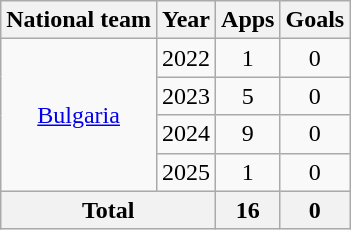<table class="wikitable" style="text-align:center">
<tr>
<th>National team</th>
<th>Year</th>
<th>Apps</th>
<th>Goals</th>
</tr>
<tr>
<td rowspan="4"><a href='#'>Bulgaria</a></td>
<td>2022</td>
<td>1</td>
<td>0</td>
</tr>
<tr>
<td>2023</td>
<td>5</td>
<td>0</td>
</tr>
<tr>
<td>2024</td>
<td>9</td>
<td>0</td>
</tr>
<tr>
<td>2025</td>
<td>1</td>
<td>0</td>
</tr>
<tr>
<th colspan="2">Total</th>
<th>16</th>
<th>0</th>
</tr>
</table>
